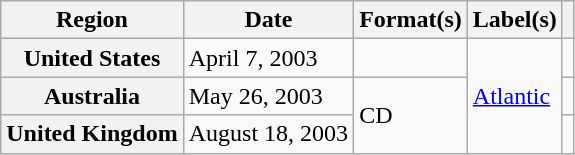<table class="wikitable plainrowheaders">
<tr>
<th scope="col">Region</th>
<th scope="col">Date</th>
<th scope="col">Format(s)</th>
<th scope="col">Label(s)</th>
<th scope="col"></th>
</tr>
<tr>
<th scope="row">United States</th>
<td>April 7, 2003</td>
<td></td>
<td rowspan="3"><a href='#'>Atlantic</a></td>
<td></td>
</tr>
<tr>
<th scope="row">Australia</th>
<td>May 26, 2003</td>
<td rowspan="2">CD</td>
<td></td>
</tr>
<tr>
<th scope="row">United Kingdom</th>
<td>August 18, 2003</td>
<td></td>
</tr>
</table>
